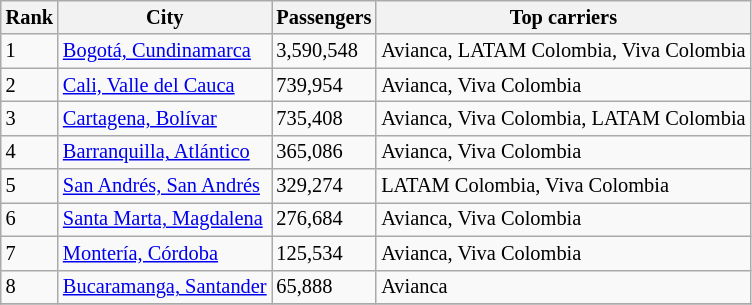<table class="wikitable" style="font-size: 85%" width= align=>
<tr>
<th>Rank</th>
<th>City</th>
<th>Passengers</th>
<th>Top carriers</th>
</tr>
<tr>
<td>1</td>
<td><a href='#'>Bogotá, Cundinamarca</a></td>
<td>3,590,548</td>
<td>Avianca, LATAM Colombia, Viva Colombia</td>
</tr>
<tr>
<td>2</td>
<td><a href='#'>Cali, Valle del Cauca</a></td>
<td>739,954</td>
<td>Avianca, Viva Colombia</td>
</tr>
<tr>
<td>3</td>
<td><a href='#'>Cartagena, Bolívar</a></td>
<td>735,408</td>
<td>Avianca, Viva Colombia, LATAM Colombia</td>
</tr>
<tr>
<td>4</td>
<td><a href='#'>Barranquilla, Atlántico</a></td>
<td>365,086</td>
<td>Avianca, Viva Colombia</td>
</tr>
<tr>
<td>5</td>
<td><a href='#'>San Andrés, San Andrés</a></td>
<td>329,274</td>
<td>LATAM Colombia, Viva Colombia</td>
</tr>
<tr>
<td>6</td>
<td><a href='#'>Santa Marta, Magdalena</a></td>
<td>276,684</td>
<td>Avianca, Viva Colombia</td>
</tr>
<tr>
<td>7</td>
<td><a href='#'>Montería, Córdoba</a></td>
<td>125,534</td>
<td>Avianca, Viva Colombia</td>
</tr>
<tr>
<td>8</td>
<td><a href='#'>Bucaramanga, Santander</a></td>
<td>65,888</td>
<td>Avianca</td>
</tr>
<tr>
</tr>
</table>
